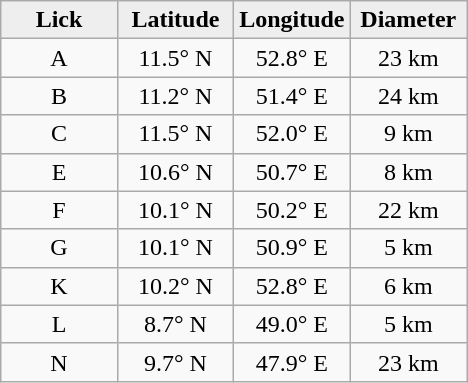<table class="wikitable">
<tr>
<th width="25%" style="background:#eeeeee;">Lick</th>
<th width="25%" style="background:#eeeeee;">Latitude</th>
<th width="25%" style="background:#eeeeee;">Longitude</th>
<th width="25%" style="background:#eeeeee;">Diameter</th>
</tr>
<tr>
<td align="center">A</td>
<td align="center">11.5° N</td>
<td align="center">52.8° E</td>
<td align="center">23 km</td>
</tr>
<tr>
<td align="center">B</td>
<td align="center">11.2° N</td>
<td align="center">51.4° E</td>
<td align="center">24 km</td>
</tr>
<tr>
<td align="center">C</td>
<td align="center">11.5° N</td>
<td align="center">52.0° E</td>
<td align="center">9 km</td>
</tr>
<tr>
<td align="center">E</td>
<td align="center">10.6° N</td>
<td align="center">50.7° E</td>
<td align="center">8 km</td>
</tr>
<tr>
<td align="center">F</td>
<td align="center">10.1° N</td>
<td align="center">50.2° E</td>
<td align="center">22 km</td>
</tr>
<tr>
<td align="center">G</td>
<td align="center">10.1° N</td>
<td align="center">50.9° E</td>
<td align="center">5 km</td>
</tr>
<tr>
<td align="center">K</td>
<td align="center">10.2° N</td>
<td align="center">52.8° E</td>
<td align="center">6 km</td>
</tr>
<tr>
<td align="center">L</td>
<td align="center">8.7° N</td>
<td align="center">49.0° E</td>
<td align="center">5 km</td>
</tr>
<tr>
<td align="center">N</td>
<td align="center">9.7° N</td>
<td align="center">47.9° E</td>
<td align="center">23 km</td>
</tr>
</table>
